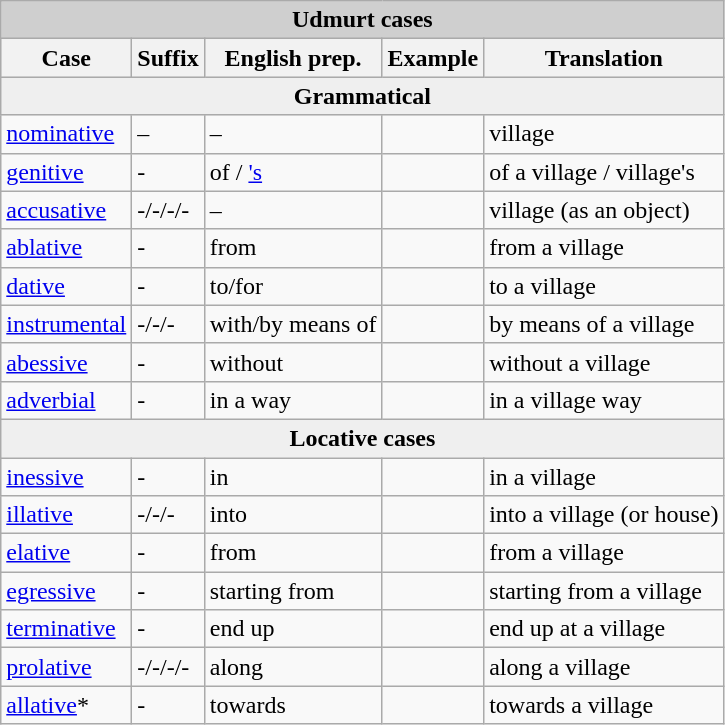<table class="wikitable">
<tr>
<th colspan="5" style="background:#cfcfcf;">Udmurt cases</th>
</tr>
<tr style="background:#dfdfdf;" |>
<th>Case</th>
<th>Suffix</th>
<th>English prep.</th>
<th>Example</th>
<th>Translation</th>
</tr>
<tr>
<th colspan="5" style="background:#efefef">Grammatical</th>
</tr>
<tr>
<td><a href='#'>nominative</a></td>
<td>–</td>
<td>–</td>
<td> <br></td>
<td>village</td>
</tr>
<tr>
<td><a href='#'>genitive</a></td>
<td>- <br></td>
<td>of / <a href='#'>'s</a></td>
<td> <br> </td>
<td>of a village / village's</td>
</tr>
<tr>
<td><a href='#'>accusative</a></td>
<td>-/-/-/- <br></td>
<td>–</td>
<td> <br></td>
<td>village (as an object)</td>
</tr>
<tr>
<td><a href='#'>ablative</a></td>
<td>- <br></td>
<td>from</td>
<td> <br></td>
<td>from a village</td>
</tr>
<tr>
<td><a href='#'>dative</a></td>
<td>- <br></td>
<td>to/for</td>
<td> <br></td>
<td>to a village</td>
</tr>
<tr>
<td><a href='#'>instrumental</a></td>
<td>-/-/- <br></td>
<td>with/by means of</td>
<td> <br></td>
<td>by means of a village</td>
</tr>
<tr>
<td><a href='#'>abessive</a></td>
<td>- <br></td>
<td>without</td>
<td> <br></td>
<td>without a village</td>
</tr>
<tr>
<td><a href='#'>adverbial</a></td>
<td>- <br></td>
<td>in a way</td>
<td> <br></td>
<td>in a village way</td>
</tr>
<tr>
<th colspan="5" style="background:#efefef">Locative cases</th>
</tr>
<tr>
<td><a href='#'>inessive</a></td>
<td>- <br></td>
<td>in</td>
<td> <br></td>
<td>in a village</td>
</tr>
<tr>
<td><a href='#'>illative</a></td>
<td>-/-/- <br></td>
<td>into</td>
<td> <br></td>
<td>into a village (or house)</td>
</tr>
<tr>
<td><a href='#'>elative</a></td>
<td>- <br></td>
<td>from</td>
<td> <br></td>
<td>from a village</td>
</tr>
<tr>
<td><a href='#'>egressive</a></td>
<td>- <br></td>
<td>starting from</td>
<td> <br></td>
<td>starting from a village</td>
</tr>
<tr>
<td><a href='#'>terminative</a></td>
<td>- <br> </td>
<td>end up</td>
<td> <br></td>
<td>end up at a village</td>
</tr>
<tr>
<td><a href='#'>prolative</a></td>
<td>-/-/-/- <br></td>
<td>along</td>
<td> <br></td>
<td>along a village</td>
</tr>
<tr>
<td><a href='#'>allative</a>*</td>
<td>- <br></td>
<td>towards</td>
<td> <br></td>
<td>towards a village</td>
</tr>
</table>
